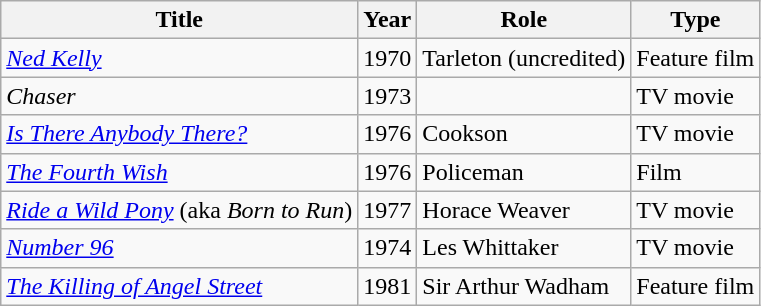<table class="wikitable">
<tr>
<th>Title</th>
<th>Year</th>
<th>Role</th>
<th>Type</th>
</tr>
<tr>
<td><em><a href='#'>Ned Kelly</a></em></td>
<td>1970</td>
<td>Tarleton (uncredited)</td>
<td>Feature film</td>
</tr>
<tr>
<td><em>Chaser</em></td>
<td>1973</td>
<td></td>
<td>TV movie</td>
</tr>
<tr>
<td><em><a href='#'>Is There Anybody There?</a></em></td>
<td>1976</td>
<td>Cookson</td>
<td>TV movie</td>
</tr>
<tr>
<td><em><a href='#'>The Fourth Wish</a></em></td>
<td>1976</td>
<td>Policeman</td>
<td>Film</td>
</tr>
<tr>
<td><em><a href='#'>Ride a Wild Pony</a></em> (aka <em>Born to Run</em>)</td>
<td>1977</td>
<td>Horace Weaver</td>
<td>TV movie</td>
</tr>
<tr>
<td><em><a href='#'>Number 96</a></em></td>
<td>1974</td>
<td>Les Whittaker</td>
<td>TV movie</td>
</tr>
<tr>
<td><em><a href='#'>The Killing of Angel Street</a></em></td>
<td>1981</td>
<td>Sir Arthur Wadham</td>
<td>Feature film</td>
</tr>
</table>
